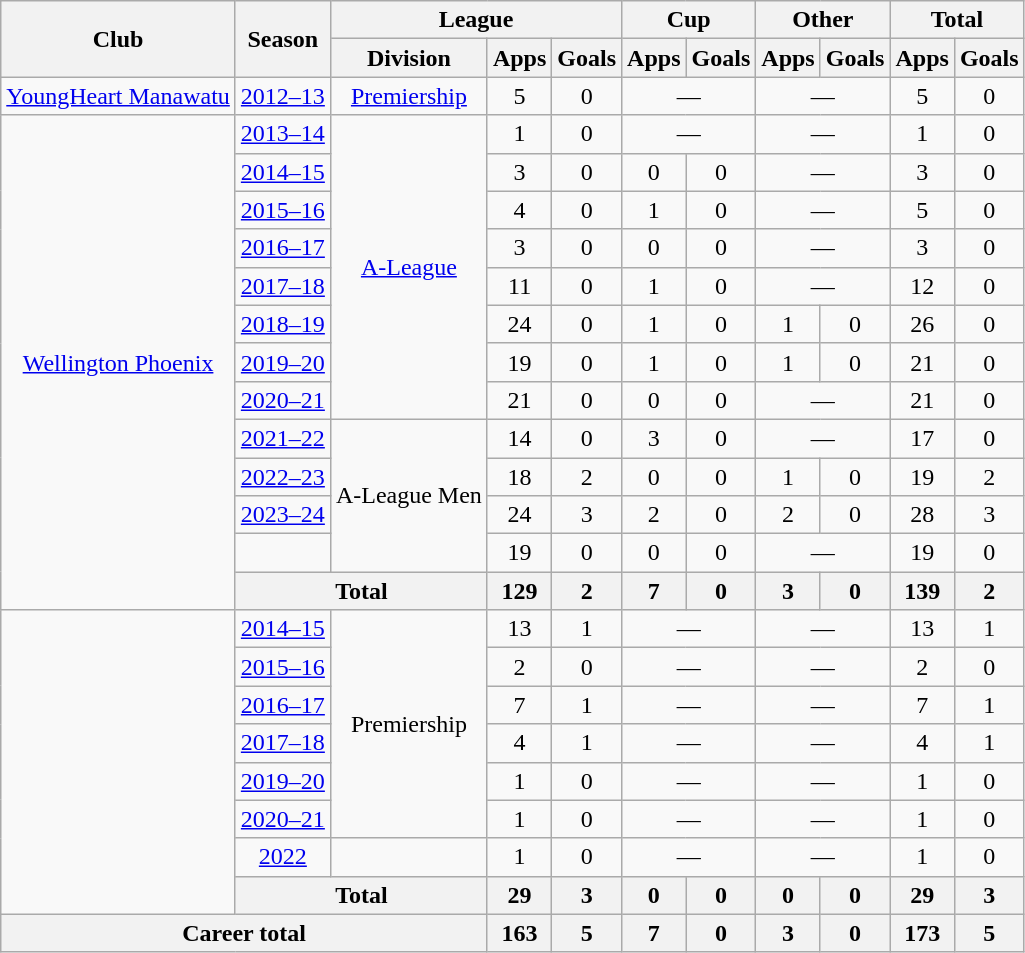<table class="wikitable" style="text-align:center">
<tr>
<th rowspan="2">Club</th>
<th rowspan="2">Season</th>
<th colspan="3">League</th>
<th colspan="2">Cup</th>
<th colspan="2">Other</th>
<th colspan="2">Total</th>
</tr>
<tr>
<th>Division</th>
<th>Apps</th>
<th>Goals</th>
<th>Apps</th>
<th>Goals</th>
<th>Apps</th>
<th>Goals</th>
<th>Apps</th>
<th>Goals</th>
</tr>
<tr>
<td><a href='#'>YoungHeart Manawatu</a></td>
<td><a href='#'>2012–13</a></td>
<td><a href='#'>Premiership</a></td>
<td>5</td>
<td>0</td>
<td colspan="2">—</td>
<td colspan="2">—</td>
<td>5</td>
<td>0</td>
</tr>
<tr>
<td rowspan="13"><a href='#'>Wellington Phoenix</a></td>
<td><a href='#'>2013–14</a></td>
<td rowspan=8><a href='#'>A-League</a></td>
<td>1</td>
<td>0</td>
<td colspan="2">—</td>
<td colspan="2">—</td>
<td>1</td>
<td>0</td>
</tr>
<tr>
<td><a href='#'>2014–15</a></td>
<td>3</td>
<td>0</td>
<td>0</td>
<td>0</td>
<td colspan="2">—</td>
<td>3</td>
<td>0</td>
</tr>
<tr>
<td><a href='#'>2015–16</a></td>
<td>4</td>
<td>0</td>
<td>1</td>
<td>0</td>
<td colspan="2">—</td>
<td>5</td>
<td>0</td>
</tr>
<tr>
<td><a href='#'>2016–17</a></td>
<td>3</td>
<td>0</td>
<td>0</td>
<td>0</td>
<td colspan="2">—</td>
<td>3</td>
<td>0</td>
</tr>
<tr>
<td><a href='#'>2017–18</a></td>
<td>11</td>
<td>0</td>
<td>1</td>
<td>0</td>
<td colspan="2">—</td>
<td>12</td>
<td>0</td>
</tr>
<tr>
<td><a href='#'>2018–19</a></td>
<td>24</td>
<td>0</td>
<td>1</td>
<td>0</td>
<td>1</td>
<td>0</td>
<td>26</td>
<td>0</td>
</tr>
<tr>
<td><a href='#'>2019–20</a></td>
<td>19</td>
<td>0</td>
<td>1</td>
<td>0</td>
<td>1</td>
<td>0</td>
<td>21</td>
<td>0</td>
</tr>
<tr>
<td><a href='#'>2020–21</a></td>
<td>21</td>
<td>0</td>
<td>0</td>
<td>0</td>
<td colspan="2">—</td>
<td>21</td>
<td>0</td>
</tr>
<tr>
<td><a href='#'>2021–22</a></td>
<td rowspan=4>A-League Men</td>
<td>14</td>
<td>0</td>
<td>3</td>
<td>0</td>
<td colspan="2">—</td>
<td>17</td>
<td>0</td>
</tr>
<tr>
<td><a href='#'>2022–23</a></td>
<td>18</td>
<td>2</td>
<td>0</td>
<td>0</td>
<td>1</td>
<td>0</td>
<td>19</td>
<td>2</td>
</tr>
<tr>
<td><a href='#'>2023–24</a></td>
<td>24</td>
<td>3</td>
<td>2</td>
<td>0</td>
<td>2</td>
<td>0</td>
<td>28</td>
<td>3</td>
</tr>
<tr>
<td></td>
<td>19</td>
<td>0</td>
<td>0</td>
<td>0</td>
<td colspan="2">—</td>
<td>19</td>
<td>0</td>
</tr>
<tr>
<th colspan="2">Total</th>
<th>129</th>
<th>2</th>
<th>7</th>
<th>0</th>
<th>3</th>
<th>0</th>
<th>139</th>
<th>2</th>
</tr>
<tr>
<td rowspan="8"></td>
<td><a href='#'>2014–15</a></td>
<td rowspan=6>Premiership</td>
<td>13</td>
<td>1</td>
<td colspan="2">—</td>
<td colspan="2">—</td>
<td>13</td>
<td>1</td>
</tr>
<tr>
<td><a href='#'>2015–16</a></td>
<td>2</td>
<td>0</td>
<td colspan="2">—</td>
<td colspan="2">—</td>
<td>2</td>
<td>0</td>
</tr>
<tr>
<td><a href='#'>2016–17</a></td>
<td>7</td>
<td>1</td>
<td colspan="2">—</td>
<td colspan="2">—</td>
<td>7</td>
<td>1</td>
</tr>
<tr>
<td><a href='#'>2017–18</a></td>
<td>4</td>
<td>1</td>
<td colspan="2">—</td>
<td colspan="2">—</td>
<td>4</td>
<td>1</td>
</tr>
<tr>
<td><a href='#'>2019–20</a></td>
<td>1</td>
<td>0</td>
<td colspan="2">—</td>
<td colspan="2">—</td>
<td>1</td>
<td>0</td>
</tr>
<tr>
<td><a href='#'>2020–21</a></td>
<td>1</td>
<td>0</td>
<td colspan="2">—</td>
<td colspan="2">—</td>
<td>1</td>
<td>0</td>
</tr>
<tr>
<td><a href='#'>2022</a></td>
<td></td>
<td>1</td>
<td>0</td>
<td colspan="2">—</td>
<td colspan="2">—</td>
<td>1</td>
<td>0</td>
</tr>
<tr>
<th colspan="2">Total</th>
<th>29</th>
<th>3</th>
<th>0</th>
<th>0</th>
<th>0</th>
<th>0</th>
<th>29</th>
<th>3</th>
</tr>
<tr>
<th colspan="3">Career total</th>
<th>163</th>
<th>5</th>
<th>7</th>
<th>0</th>
<th>3</th>
<th>0</th>
<th>173</th>
<th>5</th>
</tr>
</table>
